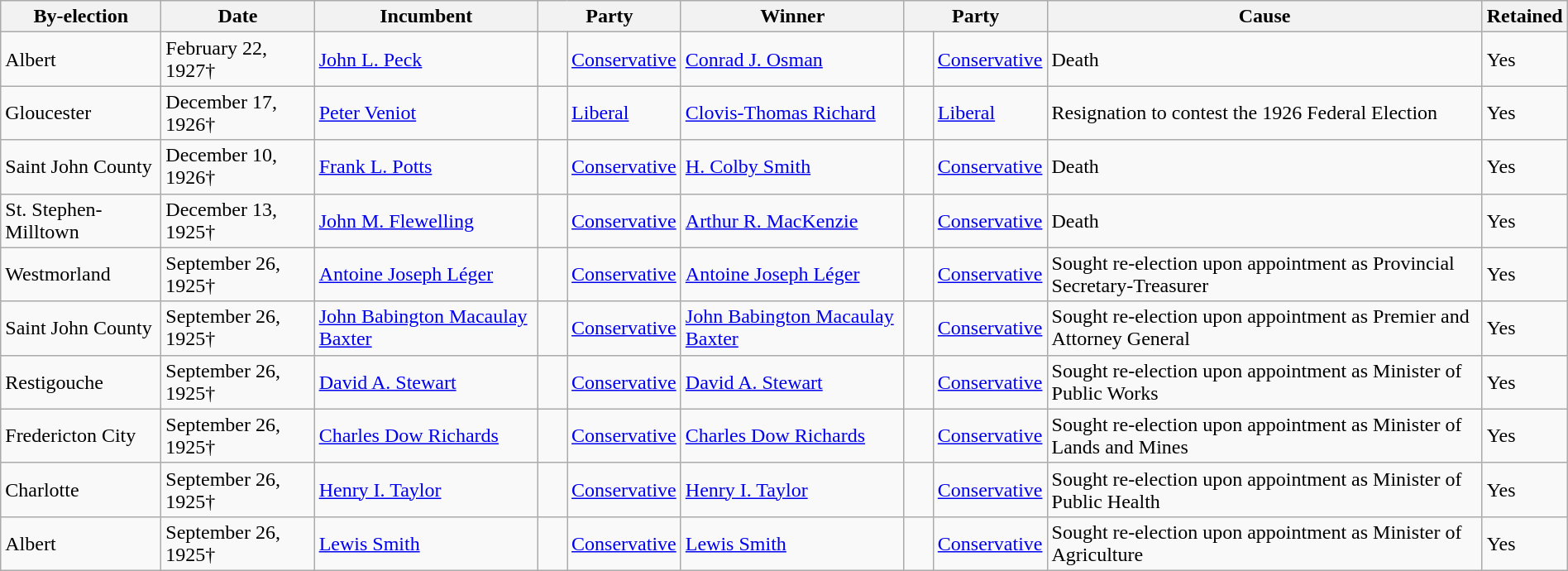<table class=wikitable style="width:100%">
<tr>
<th>By-election</th>
<th>Date</th>
<th>Incumbent</th>
<th colspan=2>Party</th>
<th>Winner</th>
<th colspan=2>Party</th>
<th>Cause</th>
<th>Retained</th>
</tr>
<tr>
<td>Albert</td>
<td>February 22, 1927†</td>
<td><a href='#'>John L. Peck</a></td>
<td>    </td>
<td><a href='#'>Conservative</a></td>
<td><a href='#'>Conrad J. Osman</a></td>
<td>    </td>
<td><a href='#'>Conservative</a></td>
<td>Death</td>
<td>Yes</td>
</tr>
<tr>
<td>Gloucester</td>
<td>December 17, 1926†</td>
<td><a href='#'>Peter Veniot</a></td>
<td>    </td>
<td><a href='#'>Liberal</a></td>
<td><a href='#'>Clovis-Thomas Richard</a></td>
<td>    </td>
<td><a href='#'>Liberal</a></td>
<td>Resignation to contest the 1926 Federal Election</td>
<td>Yes</td>
</tr>
<tr>
<td>Saint John County</td>
<td>December 10, 1926†</td>
<td><a href='#'>Frank L. Potts</a></td>
<td>    </td>
<td><a href='#'>Conservative</a></td>
<td><a href='#'>H. Colby Smith</a></td>
<td>    </td>
<td><a href='#'>Conservative</a></td>
<td>Death</td>
<td>Yes</td>
</tr>
<tr>
<td>St. Stephen-Milltown</td>
<td>December 13, 1925†</td>
<td><a href='#'>John M. Flewelling</a></td>
<td>    </td>
<td><a href='#'>Conservative</a></td>
<td><a href='#'>Arthur R. MacKenzie</a></td>
<td>    </td>
<td><a href='#'>Conservative</a></td>
<td>Death</td>
<td>Yes</td>
</tr>
<tr>
<td>Westmorland</td>
<td>September 26, 1925†</td>
<td><a href='#'>Antoine Joseph Léger</a></td>
<td>    </td>
<td><a href='#'>Conservative</a></td>
<td><a href='#'>Antoine Joseph Léger</a></td>
<td>    </td>
<td><a href='#'>Conservative</a></td>
<td>Sought re-election upon appointment as Provincial Secretary-Treasurer</td>
<td>Yes</td>
</tr>
<tr>
<td>Saint John County</td>
<td>September 26, 1925†</td>
<td><a href='#'>John Babington Macaulay Baxter</a></td>
<td>    </td>
<td><a href='#'>Conservative</a></td>
<td><a href='#'>John Babington Macaulay Baxter</a></td>
<td>    </td>
<td><a href='#'>Conservative</a></td>
<td>Sought re-election upon appointment as Premier and Attorney General</td>
<td>Yes</td>
</tr>
<tr>
<td>Restigouche</td>
<td>September 26, 1925†</td>
<td><a href='#'>David A. Stewart</a></td>
<td>    </td>
<td><a href='#'>Conservative</a></td>
<td><a href='#'>David A. Stewart</a></td>
<td>    </td>
<td><a href='#'>Conservative</a></td>
<td>Sought re-election upon appointment as Minister of Public Works</td>
<td>Yes</td>
</tr>
<tr>
<td>Fredericton City</td>
<td>September 26, 1925†</td>
<td><a href='#'>Charles Dow Richards</a></td>
<td>    </td>
<td><a href='#'>Conservative</a></td>
<td><a href='#'>Charles Dow Richards</a></td>
<td>    </td>
<td><a href='#'>Conservative</a></td>
<td>Sought re-election upon appointment as Minister of Lands and Mines</td>
<td>Yes</td>
</tr>
<tr>
<td>Charlotte</td>
<td>September 26, 1925†</td>
<td><a href='#'>Henry I. Taylor</a></td>
<td>    </td>
<td><a href='#'>Conservative</a></td>
<td><a href='#'>Henry I. Taylor</a></td>
<td>    </td>
<td><a href='#'>Conservative</a></td>
<td>Sought re-election upon appointment as Minister of Public Health</td>
<td>Yes</td>
</tr>
<tr>
<td>Albert</td>
<td>September 26, 1925†</td>
<td><a href='#'>Lewis Smith</a></td>
<td>    </td>
<td><a href='#'>Conservative</a></td>
<td><a href='#'>Lewis Smith</a></td>
<td>    </td>
<td><a href='#'>Conservative</a></td>
<td>Sought re-election upon appointment as Minister of Agriculture</td>
<td>Yes</td>
</tr>
</table>
